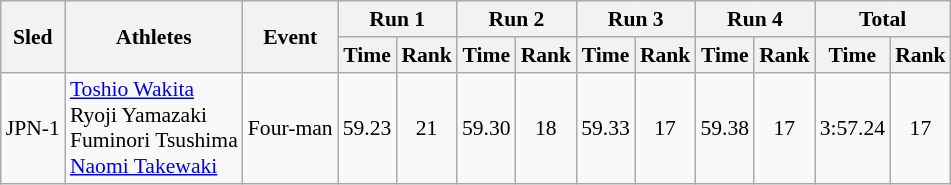<table class="wikitable"  border="1" style="font-size:90%">
<tr>
<th rowspan="2">Sled</th>
<th rowspan="2">Athletes</th>
<th rowspan="2">Event</th>
<th colspan="2">Run 1</th>
<th colspan="2">Run 2</th>
<th colspan="2">Run 3</th>
<th colspan="2">Run 4</th>
<th colspan="2">Total</th>
</tr>
<tr>
<th>Time</th>
<th>Rank</th>
<th>Time</th>
<th>Rank</th>
<th>Time</th>
<th>Rank</th>
<th>Time</th>
<th>Rank</th>
<th>Time</th>
<th>Rank</th>
</tr>
<tr>
<td align="center">JPN-1</td>
<td><a href='#'>Toshio Wakita</a><br>Ryoji Yamazaki<br>Fuminori Tsushima<br><a href='#'>Naomi Takewaki</a></td>
<td>Four-man</td>
<td align="center">59.23</td>
<td align="center">21</td>
<td align="center">59.30</td>
<td align="center">18</td>
<td align="center">59.33</td>
<td align="center">17</td>
<td align="center">59.38</td>
<td align="center">17</td>
<td align="center">3:57.24</td>
<td align="center">17</td>
</tr>
</table>
